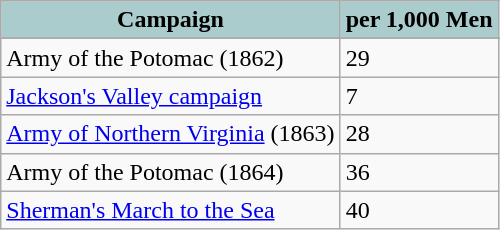<table class="wikitable" style="display: inline-table;">
<tr>
<th style="text-align:center; background:#acc;">Campaign</th>
<th style="text-align:l center; background:#acc;">per 1,000 Men</th>
</tr>
<tr>
</tr>
<tr>
<td>Army of the Potomac (1862)</td>
<td>29</td>
</tr>
<tr>
<td><a href='#'>Jackson's Valley campaign</a></td>
<td>7</td>
</tr>
<tr>
<td><a href='#'>Army of Northern Virginia</a> (1863)</td>
<td>28</td>
</tr>
<tr>
<td>Army of the Potomac (1864)</td>
<td>36</td>
</tr>
<tr>
<td><a href='#'>Sherman's March to the Sea</a></td>
<td>40</td>
</tr>
</table>
